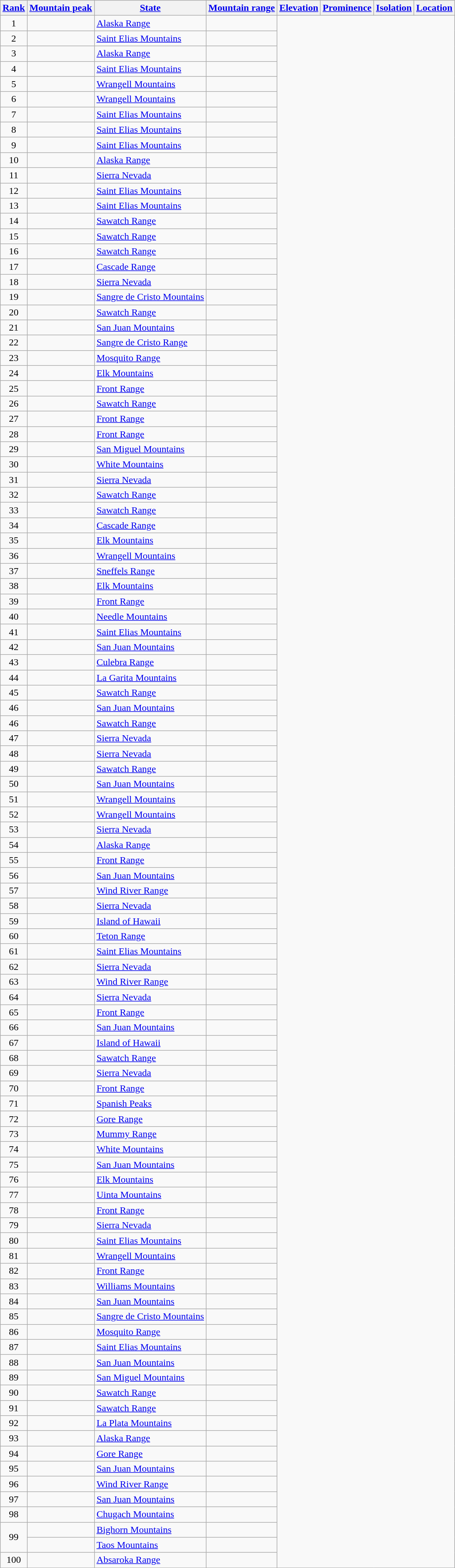<table class="wikitable sortable">
<tr>
<th><a href='#'>Rank</a></th>
<th><a href='#'>Mountain peak</a></th>
<th><a href='#'>State</a></th>
<th><a href='#'>Mountain range</a></th>
<th><a href='#'>Elevation</a></th>
<th><a href='#'>Prominence</a></th>
<th><a href='#'>Isolation</a></th>
<th><a href='#'>Location</a></th>
</tr>
<tr>
<td align=center>1<br></td>
<td></td>
<td><a href='#'>Alaska Range</a><br></td>
<td></td>
</tr>
<tr>
<td align=center>2<br></td>
<td><br></td>
<td><a href='#'>Saint Elias Mountains</a><br></td>
<td></td>
</tr>
<tr>
<td align=center>3<br></td>
<td></td>
<td><a href='#'>Alaska Range</a><br></td>
<td></td>
</tr>
<tr>
<td align=center>4<br></td>
<td></td>
<td><a href='#'>Saint Elias Mountains</a><br></td>
<td></td>
</tr>
<tr>
<td align=center>5<br></td>
<td></td>
<td><a href='#'>Wrangell Mountains</a><br></td>
<td></td>
</tr>
<tr>
<td align=center>6<br></td>
<td></td>
<td><a href='#'>Wrangell Mountains</a><br></td>
<td></td>
</tr>
<tr>
<td align=center>7<br></td>
<td><br></td>
<td><a href='#'>Saint Elias Mountains</a><br></td>
<td></td>
</tr>
<tr>
<td align=center>8<br></td>
<td><br></td>
<td><a href='#'>Saint Elias Mountains</a><br></td>
<td></td>
</tr>
<tr>
<td align=center>9<br></td>
<td></td>
<td><a href='#'>Saint Elias Mountains</a><br></td>
<td></td>
</tr>
<tr>
<td align=center>10<br></td>
<td></td>
<td><a href='#'>Alaska Range</a><br></td>
<td></td>
</tr>
<tr>
<td align=center>11<br></td>
<td></td>
<td><a href='#'>Sierra Nevada</a><br></td>
<td></td>
</tr>
<tr>
<td align=center>12<br></td>
<td><br></td>
<td><a href='#'>Saint Elias Mountains</a><br></td>
<td></td>
</tr>
<tr>
<td align=center>13<br></td>
<td></td>
<td><a href='#'>Saint Elias Mountains</a><br></td>
<td></td>
</tr>
<tr>
<td align=center>14<br></td>
<td></td>
<td><a href='#'>Sawatch Range</a><br></td>
<td></td>
</tr>
<tr>
<td align=center>15<br></td>
<td></td>
<td><a href='#'>Sawatch Range</a><br></td>
<td></td>
</tr>
<tr>
<td align=center>16<br></td>
<td></td>
<td><a href='#'>Sawatch Range</a><br></td>
<td></td>
</tr>
<tr>
<td align=center>17<br></td>
<td></td>
<td><a href='#'>Cascade Range</a><br></td>
<td></td>
</tr>
<tr>
<td align=center>18<br></td>
<td></td>
<td><a href='#'>Sierra Nevada</a><br></td>
<td></td>
</tr>
<tr>
<td align=center>19<br></td>
<td></td>
<td><a href='#'>Sangre de Cristo Mountains</a><br></td>
<td></td>
</tr>
<tr>
<td align=center>20<br></td>
<td></td>
<td><a href='#'>Sawatch Range</a><br></td>
<td></td>
</tr>
<tr>
<td align=center>21<br></td>
<td></td>
<td><a href='#'>San Juan Mountains</a><br></td>
<td></td>
</tr>
<tr>
<td align=center>22<br></td>
<td></td>
<td><a href='#'>Sangre de Cristo Range</a><br></td>
<td></td>
</tr>
<tr>
<td align=center>23<br></td>
<td></td>
<td><a href='#'>Mosquito Range</a><br></td>
<td></td>
</tr>
<tr>
<td align=center>24<br></td>
<td></td>
<td><a href='#'>Elk Mountains</a><br></td>
<td></td>
</tr>
<tr>
<td align=center>25<br></td>
<td></td>
<td><a href='#'>Front Range</a><br></td>
<td></td>
</tr>
<tr>
<td align=center>26<br></td>
<td></td>
<td><a href='#'>Sawatch Range</a><br></td>
<td></td>
</tr>
<tr>
<td align=center>27<br></td>
<td></td>
<td><a href='#'>Front Range</a><br></td>
<td></td>
</tr>
<tr>
<td align=center>28<br></td>
<td></td>
<td><a href='#'>Front Range</a><br></td>
<td></td>
</tr>
<tr>
<td align=center>29<br></td>
<td></td>
<td><a href='#'>San Miguel Mountains</a><br></td>
<td></td>
</tr>
<tr>
<td align=center>30<br></td>
<td></td>
<td><a href='#'>White Mountains</a><br></td>
<td></td>
</tr>
<tr>
<td align=center>31<br></td>
<td></td>
<td><a href='#'>Sierra Nevada</a><br></td>
<td></td>
</tr>
<tr>
<td align=center>32<br></td>
<td></td>
<td><a href='#'>Sawatch Range</a><br></td>
<td></td>
</tr>
<tr>
<td align=center>33<br></td>
<td></td>
<td><a href='#'>Sawatch Range</a><br></td>
<td></td>
</tr>
<tr>
<td align=center>34<br></td>
<td></td>
<td><a href='#'>Cascade Range</a><br></td>
<td></td>
</tr>
<tr>
<td align=center>35<br></td>
<td></td>
<td><a href='#'>Elk Mountains</a><br></td>
<td></td>
</tr>
<tr>
<td align=center>36<br></td>
<td></td>
<td><a href='#'>Wrangell Mountains</a><br></td>
<td></td>
</tr>
<tr>
<td align=center>37<br></td>
<td></td>
<td><a href='#'>Sneffels Range</a><br></td>
<td></td>
</tr>
<tr>
<td align=center>38<br></td>
<td></td>
<td><a href='#'>Elk Mountains</a><br></td>
<td></td>
</tr>
<tr>
<td align=center>39<br></td>
<td></td>
<td><a href='#'>Front Range</a><br></td>
<td></td>
</tr>
<tr>
<td align=center>40<br></td>
<td></td>
<td><a href='#'>Needle Mountains</a><br></td>
<td></td>
</tr>
<tr>
<td align=center>41<br></td>
<td><br></td>
<td><a href='#'>Saint Elias Mountains</a><br></td>
<td></td>
</tr>
<tr>
<td align=center>42<br></td>
<td></td>
<td><a href='#'>San Juan Mountains</a><br></td>
<td></td>
</tr>
<tr>
<td align=center>43<br></td>
<td></td>
<td><a href='#'>Culebra Range</a><br></td>
<td></td>
</tr>
<tr>
<td align=center>44<br></td>
<td></td>
<td><a href='#'>La Garita Mountains</a><br></td>
<td></td>
</tr>
<tr>
<td align=center>45<br></td>
<td></td>
<td><a href='#'>Sawatch Range</a><br></td>
<td></td>
</tr>
<tr>
<td align=center>46<br></td>
<td></td>
<td><a href='#'>San Juan Mountains</a><br></td>
<td></td>
</tr>
<tr>
<td align=center>46<br></td>
<td></td>
<td><a href='#'>Sawatch Range</a><br></td>
<td></td>
</tr>
<tr>
<td align=center>47<br></td>
<td></td>
<td><a href='#'>Sierra Nevada</a><br></td>
<td></td>
</tr>
<tr>
<td align=center>48<br></td>
<td></td>
<td><a href='#'>Sierra Nevada</a><br></td>
<td></td>
</tr>
<tr>
<td align=center>49<br></td>
<td></td>
<td><a href='#'>Sawatch Range</a><br></td>
<td></td>
</tr>
<tr>
<td align=center>50<br></td>
<td></td>
<td><a href='#'>San Juan Mountains</a><br></td>
<td></td>
</tr>
<tr>
<td align=center>51<br></td>
<td></td>
<td><a href='#'>Wrangell Mountains</a><br></td>
<td></td>
</tr>
<tr>
<td align=center>52<br></td>
<td></td>
<td><a href='#'>Wrangell Mountains</a><br></td>
<td></td>
</tr>
<tr>
<td align=center>53<br></td>
<td></td>
<td><a href='#'>Sierra Nevada</a><br></td>
<td></td>
</tr>
<tr>
<td align=center>54<br></td>
<td></td>
<td><a href='#'>Alaska Range</a><br></td>
<td></td>
</tr>
<tr>
<td align=center>55<br></td>
<td></td>
<td><a href='#'>Front Range</a><br></td>
<td></td>
</tr>
<tr>
<td align=center>56<br></td>
<td></td>
<td><a href='#'>San Juan Mountains</a><br></td>
<td></td>
</tr>
<tr>
<td align=center>57<br></td>
<td></td>
<td><a href='#'>Wind River Range</a><br></td>
<td></td>
</tr>
<tr>
<td align=center>58<br></td>
<td></td>
<td><a href='#'>Sierra Nevada</a><br></td>
<td></td>
</tr>
<tr>
<td align=center>59<br></td>
<td></td>
<td><a href='#'>Island of Hawaii</a><br></td>
<td></td>
</tr>
<tr>
<td align=center>60<br></td>
<td></td>
<td><a href='#'>Teton Range</a><br></td>
<td></td>
</tr>
<tr>
<td align=center>61<br></td>
<td><br></td>
<td><a href='#'>Saint Elias Mountains</a><br></td>
<td></td>
</tr>
<tr>
<td align=center>62<br></td>
<td></td>
<td><a href='#'>Sierra Nevada</a><br></td>
<td></td>
</tr>
<tr>
<td align=center>63<br></td>
<td></td>
<td><a href='#'>Wind River Range</a><br></td>
<td></td>
</tr>
<tr>
<td align=center>64<br></td>
<td></td>
<td><a href='#'>Sierra Nevada</a><br></td>
<td></td>
</tr>
<tr>
<td align=center>65<br></td>
<td></td>
<td><a href='#'>Front Range</a><br></td>
<td></td>
</tr>
<tr>
<td align=center>66<br></td>
<td></td>
<td><a href='#'>San Juan Mountains</a><br></td>
<td></td>
</tr>
<tr>
<td align=center>67<br></td>
<td></td>
<td><a href='#'>Island of Hawaii</a><br></td>
<td></td>
</tr>
<tr>
<td align=center>68<br></td>
<td></td>
<td><a href='#'>Sawatch Range</a><br></td>
<td></td>
</tr>
<tr>
<td align=center>69<br></td>
<td></td>
<td><a href='#'>Sierra Nevada</a><br></td>
<td></td>
</tr>
<tr>
<td align=center>70<br></td>
<td></td>
<td><a href='#'>Front Range</a><br></td>
<td></td>
</tr>
<tr>
<td align=center>71<br></td>
<td></td>
<td><a href='#'>Spanish Peaks</a><br></td>
<td></td>
</tr>
<tr>
<td align=center>72<br></td>
<td></td>
<td><a href='#'>Gore Range</a><br></td>
<td></td>
</tr>
<tr>
<td align=center>73<br></td>
<td></td>
<td><a href='#'>Mummy Range</a><br></td>
<td></td>
</tr>
<tr>
<td align=center>74<br></td>
<td></td>
<td><a href='#'>White Mountains</a><br></td>
<td></td>
</tr>
<tr>
<td align=center>75<br></td>
<td></td>
<td><a href='#'>San Juan Mountains</a><br></td>
<td></td>
</tr>
<tr>
<td align=center>76<br></td>
<td></td>
<td><a href='#'>Elk Mountains</a><br></td>
<td></td>
</tr>
<tr>
<td align=center>77<br></td>
<td></td>
<td><a href='#'>Uinta Mountains</a><br></td>
<td></td>
</tr>
<tr>
<td align=center>78<br></td>
<td></td>
<td><a href='#'>Front Range</a><br></td>
<td></td>
</tr>
<tr>
<td align=center>79<br></td>
<td></td>
<td><a href='#'>Sierra Nevada</a><br></td>
<td></td>
</tr>
<tr>
<td align=center>80<br></td>
<td></td>
<td><a href='#'>Saint Elias Mountains</a><br></td>
<td></td>
</tr>
<tr>
<td align=center>81<br></td>
<td></td>
<td><a href='#'>Wrangell Mountains</a><br></td>
<td></td>
</tr>
<tr>
<td align=center>82<br></td>
<td></td>
<td><a href='#'>Front Range</a><br></td>
<td></td>
</tr>
<tr>
<td align=center>83<br></td>
<td></td>
<td><a href='#'>Williams Mountains</a><br></td>
<td></td>
</tr>
<tr>
<td align=center>84<br></td>
<td></td>
<td><a href='#'>San Juan Mountains</a><br></td>
<td></td>
</tr>
<tr>
<td align=center>85<br></td>
<td></td>
<td><a href='#'>Sangre de Cristo Mountains</a><br></td>
<td></td>
</tr>
<tr>
<td align=center>86<br></td>
<td></td>
<td><a href='#'>Mosquito Range</a><br></td>
<td></td>
</tr>
<tr>
<td align=center>87<br></td>
<td></td>
<td><a href='#'>Saint Elias Mountains</a><br></td>
<td></td>
</tr>
<tr>
<td align=center>88<br></td>
<td></td>
<td><a href='#'>San Juan Mountains</a><br></td>
<td></td>
</tr>
<tr>
<td align=center>89<br></td>
<td></td>
<td><a href='#'>San Miguel Mountains</a><br></td>
<td></td>
</tr>
<tr>
<td align=center>90<br></td>
<td></td>
<td><a href='#'>Sawatch Range</a><br></td>
<td></td>
</tr>
<tr>
<td align=center>91<br></td>
<td></td>
<td><a href='#'>Sawatch Range</a><br></td>
<td></td>
</tr>
<tr>
<td align=center>92<br></td>
<td></td>
<td><a href='#'>La Plata Mountains</a><br></td>
<td></td>
</tr>
<tr>
<td align=center>93<br></td>
<td></td>
<td><a href='#'>Alaska Range</a><br></td>
<td></td>
</tr>
<tr>
<td align=center>94<br></td>
<td></td>
<td><a href='#'>Gore Range</a><br></td>
<td></td>
</tr>
<tr>
<td align=center>95<br></td>
<td></td>
<td><a href='#'>San Juan Mountains</a><br></td>
<td></td>
</tr>
<tr>
<td align=center>96<br></td>
<td></td>
<td><a href='#'>Wind River Range</a><br></td>
<td></td>
</tr>
<tr>
<td align=center>97<br></td>
<td></td>
<td><a href='#'>San Juan Mountains</a><br></td>
<td></td>
</tr>
<tr>
<td align=center>98<br></td>
<td></td>
<td><a href='#'>Chugach Mountains</a><br></td>
<td></td>
</tr>
<tr>
<td align=center rowspan=2>99<br></td>
<td></td>
<td><a href='#'>Bighorn Mountains</a><br></td>
<td></td>
</tr>
<tr>
<td></td>
<td><a href='#'>Taos Mountains</a><br></td>
<td></td>
</tr>
<tr>
<td align=center>100<br></td>
<td></td>
<td><a href='#'>Absaroka Range</a><br></td>
<td></td>
</tr>
</table>
